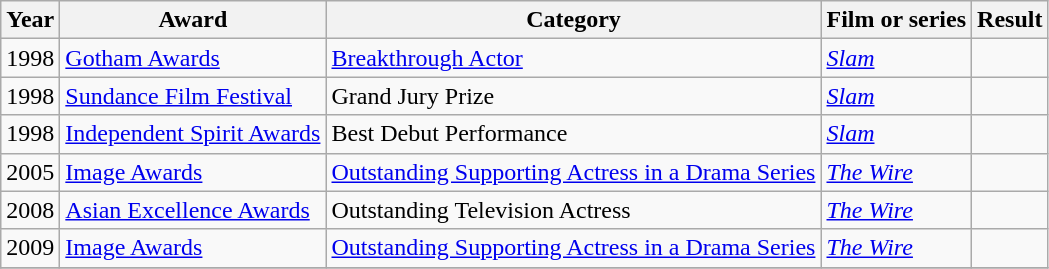<table class="wikitable">
<tr style="text-align:center;">
<th>Year</th>
<th>Award</th>
<th>Category</th>
<th>Film or series</th>
<th>Result</th>
</tr>
<tr>
<td>1998</td>
<td><a href='#'>Gotham Awards</a></td>
<td><a href='#'>Breakthrough Actor</a></td>
<td><em><a href='#'>Slam</a></em></td>
<td></td>
</tr>
<tr>
<td>1998</td>
<td><a href='#'>Sundance Film Festival</a></td>
<td>Grand Jury Prize</td>
<td><em><a href='#'>Slam</a></em></td>
<td></td>
</tr>
<tr>
<td>1998</td>
<td><a href='#'>Independent Spirit Awards</a></td>
<td>Best Debut Performance</td>
<td><em><a href='#'>Slam</a></em></td>
<td></td>
</tr>
<tr>
<td>2005</td>
<td><a href='#'>Image Awards</a></td>
<td><a href='#'>Outstanding Supporting Actress in a Drama Series</a></td>
<td><em><a href='#'>The Wire</a></em></td>
<td></td>
</tr>
<tr>
<td>2008</td>
<td><a href='#'>Asian Excellence Awards</a></td>
<td>Outstanding Television Actress</td>
<td><em><a href='#'>The Wire</a></em></td>
<td></td>
</tr>
<tr>
<td>2009</td>
<td><a href='#'>Image Awards</a></td>
<td><a href='#'>Outstanding Supporting Actress in a Drama Series</a></td>
<td><em><a href='#'>The Wire</a></em></td>
<td></td>
</tr>
<tr>
</tr>
</table>
